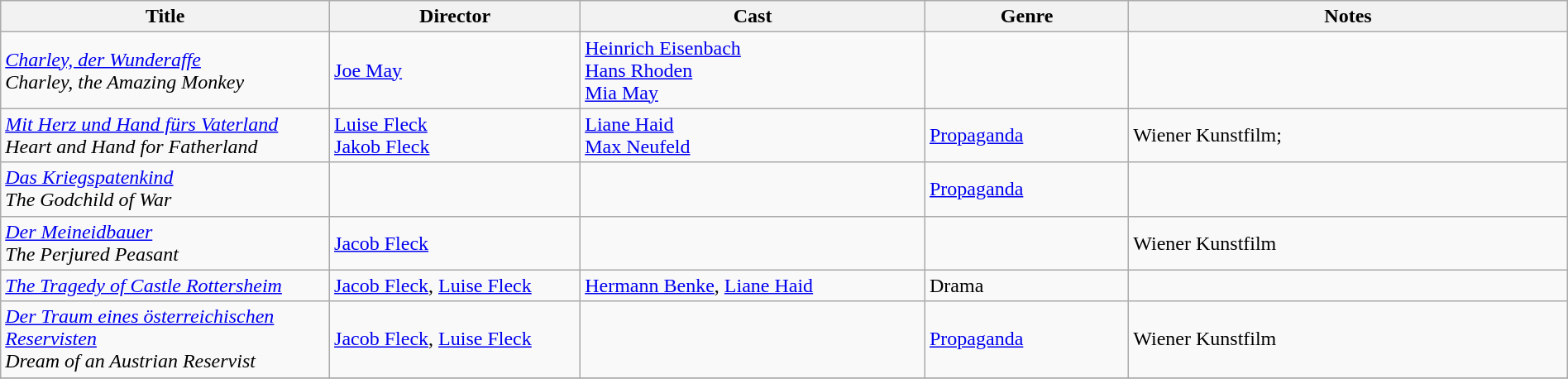<table class="wikitable" width= "100%">
<tr>
<th width=21%>Title</th>
<th width=16%>Director</th>
<th width=22%>Cast</th>
<th width=13%>Genre</th>
<th width=28%>Notes</th>
</tr>
<tr>
<td><em><a href='#'>Charley, der Wunderaffe</a></em><br><em>Charley, the Amazing Monkey</em></td>
<td><a href='#'>Joe May</a></td>
<td><a href='#'>Heinrich Eisenbach</a><br><a href='#'>Hans Rhoden</a><br><a href='#'>Mia May</a></td>
<td></td>
<td></td>
</tr>
<tr>
<td><em><a href='#'>Mit Herz und Hand fürs Vaterland</a></em><br><em>Heart and Hand for Fatherland</em></td>
<td><a href='#'>Luise Fleck</a><br><a href='#'>Jakob Fleck</a></td>
<td><a href='#'>Liane Haid</a><br><a href='#'>Max Neufeld</a></td>
<td><a href='#'>Propaganda</a></td>
<td>Wiener Kunstfilm;</td>
</tr>
<tr>
<td><em><a href='#'>Das Kriegspatenkind</a></em><br><em>The Godchild of War</em></td>
<td></td>
<td></td>
<td><a href='#'>Propaganda</a></td>
<td></td>
</tr>
<tr>
<td><em><a href='#'>Der Meineidbauer</a></em><br><em>The Perjured Peasant</em></td>
<td><a href='#'>Jacob Fleck</a></td>
<td></td>
<td></td>
<td>Wiener Kunstfilm</td>
</tr>
<tr>
<td><em><a href='#'>The Tragedy of Castle Rottersheim</a></em></td>
<td><a href='#'>Jacob Fleck</a>, <a href='#'>Luise Fleck</a></td>
<td><a href='#'>Hermann Benke</a>, <a href='#'>Liane Haid</a></td>
<td>Drama</td>
<td></td>
</tr>
<tr>
<td><em><a href='#'>Der Traum eines österreichischen Reservisten</a></em><br><em>Dream of an Austrian Reservist</em></td>
<td><a href='#'>Jacob Fleck</a>, <a href='#'>Luise Fleck</a></td>
<td></td>
<td><a href='#'>Propaganda</a></td>
<td>Wiener Kunstfilm</td>
</tr>
<tr>
</tr>
</table>
